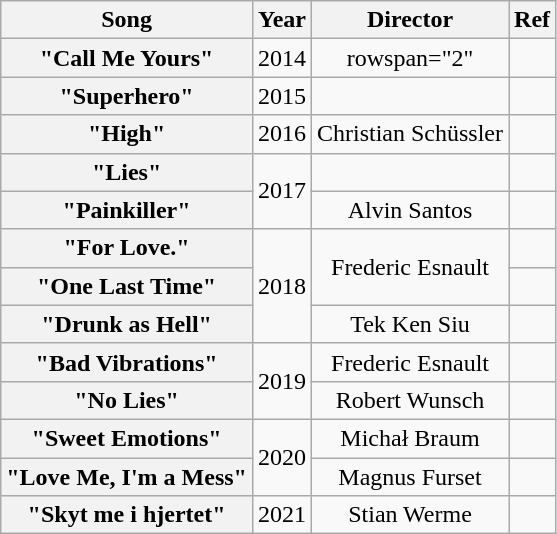<table class="wikitable plainrowheaders" style="text-align:center;">
<tr>
<th scope="col">Song</th>
<th scope="col">Year</th>
<th scope="col">Director</th>
<th scope="col">Ref</th>
</tr>
<tr>
<th scope="row">"Call Me Yours"</th>
<td>2014</td>
<td>rowspan="2" </td>
<td></td>
</tr>
<tr>
<th scope="row">"Superhero"</th>
<td>2015</td>
<td></td>
</tr>
<tr>
<th scope="row">"High"</th>
<td>2016</td>
<td>Christian Schüssler</td>
<td></td>
</tr>
<tr>
<th scope="row">"Lies"</th>
<td rowspan="2">2017</td>
<td></td>
<td></td>
</tr>
<tr>
<th scope="row">"Painkiller"</th>
<td>Alvin Santos</td>
<td></td>
</tr>
<tr>
<th scope="row">"For Love."</th>
<td rowspan="3">2018</td>
<td rowspan="2">Frederic Esnault</td>
<td></td>
</tr>
<tr>
<th scope="row">"One Last Time"</th>
<td></td>
</tr>
<tr>
<th scope="row">"Drunk as Hell"</th>
<td>Tek Ken Siu</td>
<td></td>
</tr>
<tr>
<th scope="row">"Bad Vibrations"</th>
<td rowspan="2">2019</td>
<td>Frederic Esnault</td>
<td></td>
</tr>
<tr>
<th scope="row">"No Lies"</th>
<td>Robert Wunsch</td>
<td></td>
</tr>
<tr>
<th scope="row">"Sweet Emotions"</th>
<td rowspan="2">2020</td>
<td>Michał Braum</td>
<td></td>
</tr>
<tr>
<th scope="row">"Love Me, I'm a Mess"</th>
<td>Magnus Furset</td>
<td></td>
</tr>
<tr>
<th scope="row">"Skyt me i hjertet"</th>
<td>2021</td>
<td>Stian Werme</td>
<td></td>
</tr>
</table>
